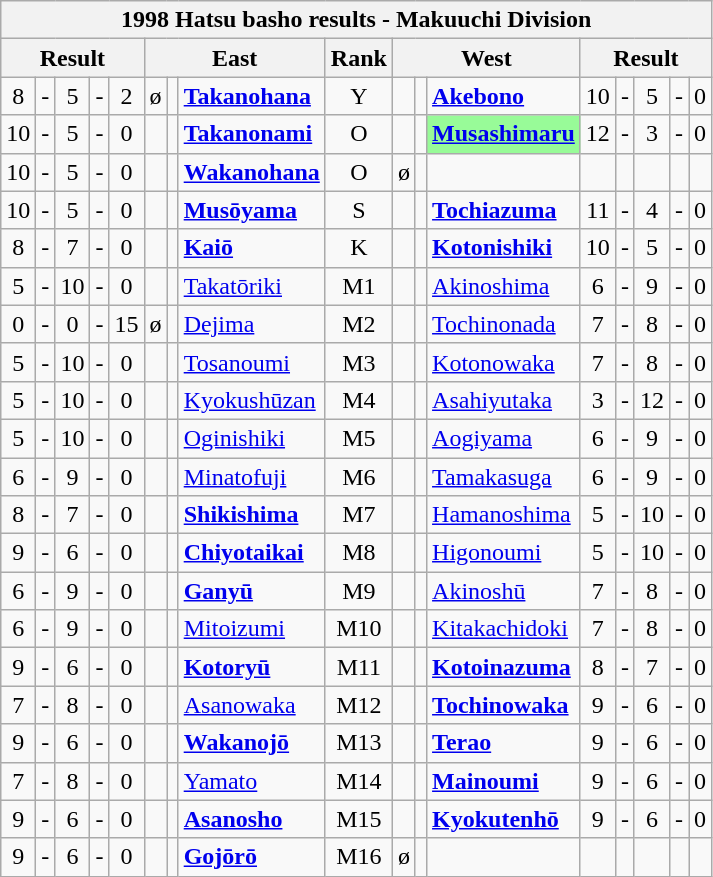<table class="wikitable">
<tr>
<th colspan="17">1998 Hatsu basho results - Makuuchi Division</th>
</tr>
<tr>
<th colspan="5">Result</th>
<th colspan="3">East</th>
<th>Rank</th>
<th colspan="3">West</th>
<th colspan="5">Result</th>
</tr>
<tr>
<td align=center>8</td>
<td align=center>-</td>
<td align=center>5</td>
<td align=center>-</td>
<td align=center>2</td>
<td align=center>ø</td>
<td align=center></td>
<td><strong><a href='#'>Takanohana</a></strong></td>
<td align=center>Y</td>
<td align=center></td>
<td align=center></td>
<td><strong><a href='#'>Akebono</a></strong></td>
<td align=center>10</td>
<td align=center>-</td>
<td align=center>5</td>
<td align=center>-</td>
<td align=center>0</td>
</tr>
<tr>
<td align=center>10</td>
<td align=center>-</td>
<td align=center>5</td>
<td align=center>-</td>
<td align=center>0</td>
<td align=center></td>
<td align=center></td>
<td><strong><a href='#'>Takanonami</a></strong></td>
<td align=center>O</td>
<td align=center></td>
<td align=center></td>
<td style="background: PaleGreen;"><strong><a href='#'>Musashimaru</a></strong></td>
<td align=center>12</td>
<td align=center>-</td>
<td align=center>3</td>
<td align=center>-</td>
<td align=center>0</td>
</tr>
<tr>
<td align=center>10</td>
<td align=center>-</td>
<td align=center>5</td>
<td align=center>-</td>
<td align=center>0</td>
<td align=center></td>
<td align=center></td>
<td><strong><a href='#'>Wakanohana</a></strong></td>
<td align=center>O</td>
<td align=center>ø</td>
<td align=center></td>
<td></td>
<td align=center></td>
<td align=center></td>
<td align=center></td>
<td align=center></td>
<td align=center></td>
</tr>
<tr>
<td align=center>10</td>
<td align=center>-</td>
<td align=center>5</td>
<td align=center>-</td>
<td align=center>0</td>
<td align=center></td>
<td align=center></td>
<td><strong><a href='#'>Musōyama</a></strong></td>
<td align=center>S</td>
<td align=center></td>
<td align=center></td>
<td><strong><a href='#'>Tochiazuma</a></strong></td>
<td align=center>11</td>
<td align=center>-</td>
<td align=center>4</td>
<td align=center>-</td>
<td align=center>0</td>
</tr>
<tr>
<td align=center>8</td>
<td align=center>-</td>
<td align=center>7</td>
<td align=center>-</td>
<td align=center>0</td>
<td align=center></td>
<td align=center></td>
<td><strong><a href='#'>Kaiō</a></strong></td>
<td align=center>K</td>
<td align=center></td>
<td align=center></td>
<td><strong><a href='#'>Kotonishiki</a></strong></td>
<td align=center>10</td>
<td align=center>-</td>
<td align=center>5</td>
<td align=center>-</td>
<td align=center>0</td>
</tr>
<tr>
<td align=center>5</td>
<td align=center>-</td>
<td align=center>10</td>
<td align=center>-</td>
<td align=center>0</td>
<td align=center></td>
<td align=center></td>
<td><a href='#'>Takatōriki</a></td>
<td align=center>M1</td>
<td align=center></td>
<td align=center></td>
<td><a href='#'>Akinoshima</a></td>
<td align=center>6</td>
<td align=center>-</td>
<td align=center>9</td>
<td align=center>-</td>
<td align=center>0</td>
</tr>
<tr>
<td align=center>0</td>
<td align=center>-</td>
<td align=center>0</td>
<td align=center>-</td>
<td align=center>15</td>
<td align=center>ø</td>
<td align=center></td>
<td><a href='#'>Dejima</a></td>
<td align=center>M2</td>
<td align=center></td>
<td align=center></td>
<td><a href='#'>Tochinonada</a></td>
<td align=center>7</td>
<td align=center>-</td>
<td align=center>8</td>
<td align=center>-</td>
<td align=center>0</td>
</tr>
<tr>
<td align=center>5</td>
<td align=center>-</td>
<td align=center>10</td>
<td align=center>-</td>
<td align=center>0</td>
<td align=center></td>
<td align=center></td>
<td><a href='#'>Tosanoumi</a></td>
<td align=center>M3</td>
<td align=center></td>
<td align=center></td>
<td><a href='#'>Kotonowaka</a></td>
<td align=center>7</td>
<td align=center>-</td>
<td align=center>8</td>
<td align=center>-</td>
<td align=center>0</td>
</tr>
<tr>
<td align=center>5</td>
<td align=center>-</td>
<td align=center>10</td>
<td align=center>-</td>
<td align=center>0</td>
<td align=center></td>
<td align=center></td>
<td><a href='#'>Kyokushūzan</a></td>
<td align=center>M4</td>
<td align=center></td>
<td align=center></td>
<td><a href='#'>Asahiyutaka</a></td>
<td align=center>3</td>
<td align=center>-</td>
<td align=center>12</td>
<td align=center>-</td>
<td align=center>0</td>
</tr>
<tr>
<td align=center>5</td>
<td align=center>-</td>
<td align=center>10</td>
<td align=center>-</td>
<td align=center>0</td>
<td align=center></td>
<td align=center></td>
<td><a href='#'>Oginishiki</a></td>
<td align=center>M5</td>
<td align=center></td>
<td align=center></td>
<td><a href='#'>Aogiyama</a></td>
<td align=center>6</td>
<td align=center>-</td>
<td align=center>9</td>
<td align=center>-</td>
<td align=center>0</td>
</tr>
<tr>
<td align=center>6</td>
<td align=center>-</td>
<td align=center>9</td>
<td align=center>-</td>
<td align=center>0</td>
<td align=center></td>
<td align=center></td>
<td><a href='#'>Minatofuji</a></td>
<td align=center>M6</td>
<td align=center></td>
<td align=center></td>
<td><a href='#'>Tamakasuga</a></td>
<td align=center>6</td>
<td align=center>-</td>
<td align=center>9</td>
<td align=center>-</td>
<td align=center>0</td>
</tr>
<tr>
<td align=center>8</td>
<td align=center>-</td>
<td align=center>7</td>
<td align=center>-</td>
<td align=center>0</td>
<td align=center></td>
<td align=center></td>
<td><strong><a href='#'>Shikishima</a></strong></td>
<td align=center>M7</td>
<td align=center></td>
<td align=center></td>
<td><a href='#'>Hamanoshima</a></td>
<td align=center>5</td>
<td align=center>-</td>
<td align=center>10</td>
<td align=center>-</td>
<td align=center>0</td>
</tr>
<tr>
<td align=center>9</td>
<td align=center>-</td>
<td align=center>6</td>
<td align=center>-</td>
<td align=center>0</td>
<td align=center></td>
<td align=center></td>
<td><strong><a href='#'>Chiyotaikai</a></strong></td>
<td align=center>M8</td>
<td align=center></td>
<td align=center></td>
<td><a href='#'>Higonoumi</a></td>
<td align=center>5</td>
<td align=center>-</td>
<td align=center>10</td>
<td align=center>-</td>
<td align=center>0</td>
</tr>
<tr>
<td align=center>6</td>
<td align=center>-</td>
<td align=center>9</td>
<td align=center>-</td>
<td align=center>0</td>
<td align=center></td>
<td align=center></td>
<td><strong><a href='#'>Ganyū</a></strong></td>
<td align=center>M9</td>
<td align=center></td>
<td align=center></td>
<td><a href='#'>Akinoshū</a></td>
<td align=center>7</td>
<td align=center>-</td>
<td align=center>8</td>
<td align=center>-</td>
<td align=center>0</td>
</tr>
<tr>
<td align=center>6</td>
<td align=center>-</td>
<td align=center>9</td>
<td align=center>-</td>
<td align=center>0</td>
<td align=center></td>
<td align=center></td>
<td><a href='#'>Mitoizumi</a></td>
<td align=center>M10</td>
<td align=center></td>
<td align=center></td>
<td><a href='#'>Kitakachidoki</a></td>
<td align=center>7</td>
<td align=center>-</td>
<td align=center>8</td>
<td align=center>-</td>
<td align=center>0</td>
</tr>
<tr>
<td align=center>9</td>
<td align=center>-</td>
<td align=center>6</td>
<td align=center>-</td>
<td align=center>0</td>
<td align=center></td>
<td align=center></td>
<td><strong><a href='#'>Kotoryū</a></strong></td>
<td align=center>M11</td>
<td align=center></td>
<td align=center></td>
<td><strong><a href='#'>Kotoinazuma</a></strong></td>
<td align=center>8</td>
<td align=center>-</td>
<td align=center>7</td>
<td align=center>-</td>
<td align=center>0</td>
</tr>
<tr>
<td align=center>7</td>
<td align=center>-</td>
<td align=center>8</td>
<td align=center>-</td>
<td align=center>0</td>
<td align=center></td>
<td align=center></td>
<td><a href='#'>Asanowaka</a></td>
<td align=center>M12</td>
<td align=center></td>
<td align=center></td>
<td><strong><a href='#'>Tochinowaka</a></strong></td>
<td align=center>9</td>
<td align=center>-</td>
<td align=center>6</td>
<td align=center>-</td>
<td align=center>0</td>
</tr>
<tr>
<td align=center>9</td>
<td align=center>-</td>
<td align=center>6</td>
<td align=center>-</td>
<td align=center>0</td>
<td align=center></td>
<td align=center></td>
<td><strong><a href='#'>Wakanojō</a></strong></td>
<td align=center>M13</td>
<td align=center></td>
<td align=center></td>
<td><strong><a href='#'>Terao</a></strong></td>
<td align=center>9</td>
<td align=center>-</td>
<td align=center>6</td>
<td align=center>-</td>
<td align=center>0</td>
</tr>
<tr>
<td align=center>7</td>
<td align=center>-</td>
<td align=center>8</td>
<td align=center>-</td>
<td align=center>0</td>
<td align=center></td>
<td align=center></td>
<td><a href='#'>Yamato</a></td>
<td align=center>M14</td>
<td align=center></td>
<td align=center></td>
<td><strong><a href='#'>Mainoumi</a></strong></td>
<td align=center>9</td>
<td align=center>-</td>
<td align=center>6</td>
<td align=center>-</td>
<td align=center>0</td>
</tr>
<tr>
<td align=center>9</td>
<td align=center>-</td>
<td align=center>6</td>
<td align=center>-</td>
<td align=center>0</td>
<td align=center></td>
<td align=center></td>
<td><strong><a href='#'>Asanosho</a></strong></td>
<td align=center>M15</td>
<td align=center></td>
<td align=center></td>
<td><strong><a href='#'>Kyokutenhō</a></strong></td>
<td align=center>9</td>
<td align=center>-</td>
<td align=center>6</td>
<td align=center>-</td>
<td align=center>0</td>
</tr>
<tr>
<td align=center>9</td>
<td align=center>-</td>
<td align=center>6</td>
<td align=center>-</td>
<td align=center>0</td>
<td align=center></td>
<td align=center></td>
<td><strong><a href='#'>Gojōrō</a></strong></td>
<td align=center>M16</td>
<td align=center>ø</td>
<td align=center></td>
<td></td>
<td align=center></td>
<td align=center></td>
<td align=center></td>
<td align=center></td>
<td align=center></td>
</tr>
</table>
